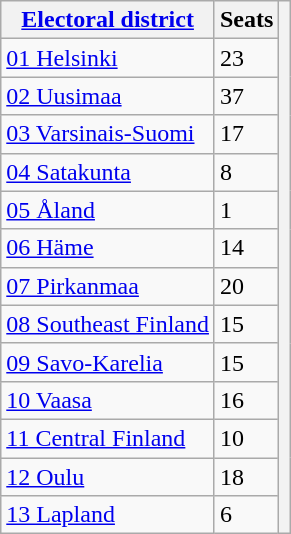<table class="wikitable">
<tr>
<th scope="col"><a href='#'>Electoral district</a></th>
<th scope="col">Seats</th>
<th scope="col" rowspan="14"></th>
</tr>
<tr>
<td scope="row"><a href='#'>01 Helsinki</a></td>
<td>23</td>
</tr>
<tr>
<td scope="row"><a href='#'>02 Uusimaa</a></td>
<td>37</td>
</tr>
<tr>
<td scope="row"><a href='#'>03 Varsinais-Suomi</a></td>
<td>17</td>
</tr>
<tr>
<td scope="row"><a href='#'>04 Satakunta</a></td>
<td>8</td>
</tr>
<tr>
<td scope="row"><a href='#'>05 Åland</a></td>
<td>1</td>
</tr>
<tr>
<td scope="row"><a href='#'>06 Häme</a></td>
<td>14</td>
</tr>
<tr>
<td scope="row"><a href='#'>07 Pirkanmaa</a></td>
<td>20</td>
</tr>
<tr>
<td scope="row"><a href='#'>08 Southeast Finland</a></td>
<td>15</td>
</tr>
<tr>
<td scope="row"><a href='#'>09 Savo-Karelia</a></td>
<td>15</td>
</tr>
<tr>
<td scope="row"><a href='#'>10 Vaasa</a></td>
<td>16</td>
</tr>
<tr>
<td scope="row"><a href='#'>11 Central Finland</a></td>
<td>10</td>
</tr>
<tr>
<td scope="row"><a href='#'>12 Oulu</a></td>
<td>18</td>
</tr>
<tr>
<td scope="row"><a href='#'>13 Lapland</a></td>
<td>6</td>
</tr>
</table>
